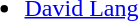<table style="width:100%;">
<tr>
<td style="vertical-align:top; width:25%;"><br><ul><li> <a href='#'>David Lang</a></li></ul></td>
<td style="vertical-align:top; width:25%;"></td>
<td style="vertical-align:top; width:25%;"></td>
<td style="vertical-align:top; width:25%;"></td>
</tr>
</table>
